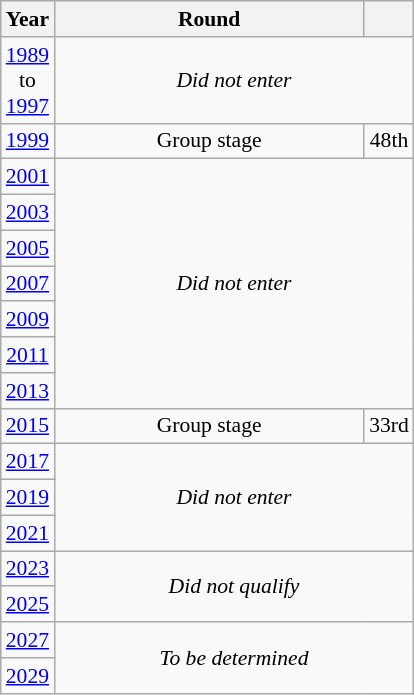<table class="wikitable" style="text-align: center; font-size:90%">
<tr>
<th>Year</th>
<th style="width:200px">Round</th>
<th></th>
</tr>
<tr>
<td><a href='#'>1989</a><br>to<br><a href='#'>1997</a></td>
<td colspan="2"><em>Did not enter</em></td>
</tr>
<tr>
<td><a href='#'>1999</a></td>
<td>Group stage</td>
<td>48th</td>
</tr>
<tr>
<td><a href='#'>2001</a></td>
<td colspan="2" rowspan="7"><em>Did not enter</em></td>
</tr>
<tr>
<td><a href='#'>2003</a></td>
</tr>
<tr>
<td><a href='#'>2005</a></td>
</tr>
<tr>
<td><a href='#'>2007</a></td>
</tr>
<tr>
<td><a href='#'>2009</a></td>
</tr>
<tr>
<td><a href='#'>2011</a></td>
</tr>
<tr>
<td><a href='#'>2013</a></td>
</tr>
<tr>
<td><a href='#'>2015</a></td>
<td>Group stage</td>
<td>33rd</td>
</tr>
<tr>
<td><a href='#'>2017</a></td>
<td colspan="2" rowspan="3"><em>Did not enter</em></td>
</tr>
<tr>
<td><a href='#'>2019</a></td>
</tr>
<tr>
<td><a href='#'>2021</a></td>
</tr>
<tr>
<td><a href='#'>2023</a></td>
<td colspan="2" rowspan="2"><em>Did not qualify</em></td>
</tr>
<tr>
<td><a href='#'>2025</a></td>
</tr>
<tr>
<td><a href='#'>2027</a></td>
<td colspan="2" rowspan="2"><em>To be determined</em></td>
</tr>
<tr>
<td><a href='#'>2029</a></td>
</tr>
</table>
